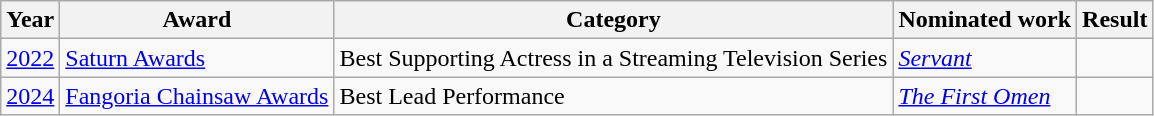<table class="wikitable">
<tr>
<th>Year</th>
<th>Award</th>
<th>Category</th>
<th>Nominated work</th>
<th>Result</th>
</tr>
<tr>
<td><a href='#'>2022</a></td>
<td><a href='#'>Saturn Awards</a></td>
<td>Best Supporting Actress in a Streaming Television Series</td>
<td><em><a href='#'>Servant</a></em></td>
<td></td>
</tr>
<tr>
<td><a href='#'>2024</a></td>
<td><a href='#'>Fangoria Chainsaw Awards</a></td>
<td>Best Lead Performance</td>
<td><em><a href='#'>The First Omen</a></em></td>
<td></td>
</tr>
</table>
